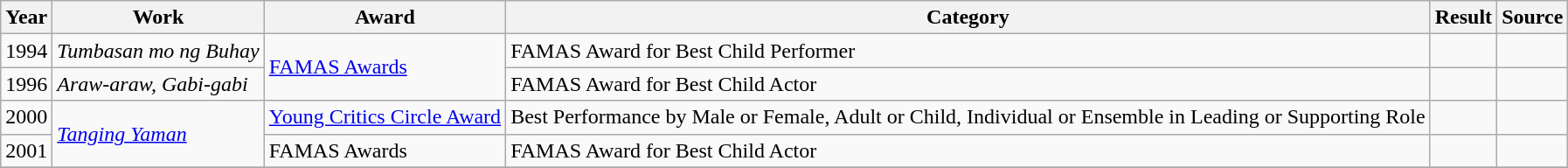<table class="wikitable">
<tr>
<th>Year</th>
<th>Work</th>
<th>Award</th>
<th>Category</th>
<th>Result</th>
<th>Source </th>
</tr>
<tr>
<td>1994</td>
<td><em>Tumbasan mo ng Buhay</em></td>
<td rowspan=2><a href='#'>FAMAS Awards</a></td>
<td>FAMAS Award for Best Child Performer</td>
<td></td>
<td></td>
</tr>
<tr>
<td>1996</td>
<td><em>Araw-araw, Gabi-gabi</em></td>
<td>FAMAS Award for Best Child Actor</td>
<td></td>
<td></td>
</tr>
<tr>
<td>2000</td>
<td rowspan=2><em><a href='#'>Tanging Yaman</a></em></td>
<td><a href='#'>Young Critics Circle Award</a></td>
<td>Best Performance by Male or Female, Adult or Child, Individual or Ensemble in Leading or Supporting Role</td>
<td></td>
<td></td>
</tr>
<tr>
<td>2001</td>
<td>FAMAS Awards</td>
<td>FAMAS Award for Best Child Actor</td>
<td></td>
<td></td>
</tr>
<tr>
</tr>
</table>
